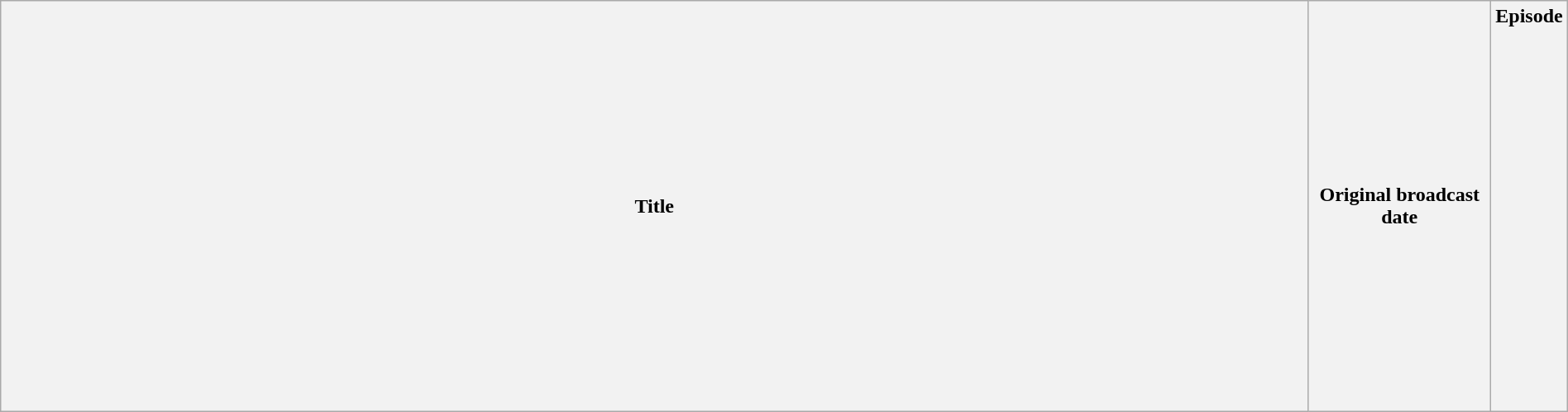<table class="wikitable plainrowheaders" style="width:100%; margin:auto;">
<tr>
<th>Title</th>
<th width="140">Original broadcast date</th>
<th width="40">Episode<br><br><br><br><br><br><br><br><br><br><br><br><br><br><br><br><br><br>
</th>
</tr>
</table>
